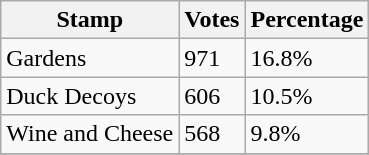<table class="wikitable sortable">
<tr>
<th>Stamp</th>
<th>Votes</th>
<th>Percentage</th>
</tr>
<tr>
<td>Gardens</td>
<td>971</td>
<td>16.8%</td>
</tr>
<tr>
<td>Duck Decoys</td>
<td>606</td>
<td>10.5%</td>
</tr>
<tr>
<td>Wine and Cheese</td>
<td>568</td>
<td>9.8%</td>
</tr>
<tr>
</tr>
</table>
